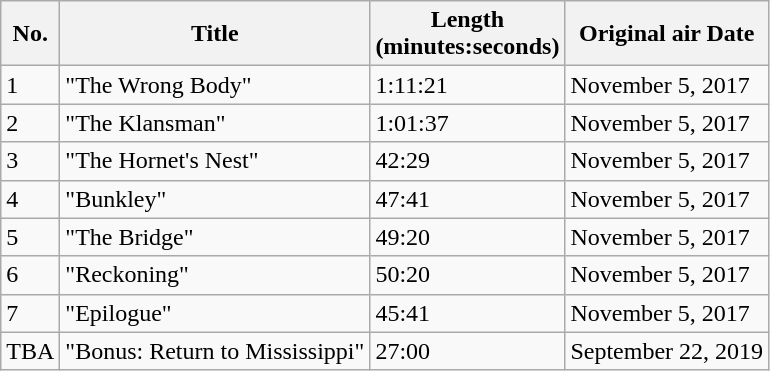<table class="wikitable">
<tr>
<th>No.</th>
<th>Title</th>
<th>Length<br>(minutes:seconds)</th>
<th>Original air Date</th>
</tr>
<tr>
<td>1</td>
<td>"The Wrong Body"</td>
<td>1:11:21</td>
<td>November 5, 2017</td>
</tr>
<tr>
<td>2</td>
<td>"The Klansman"</td>
<td>1:01:37</td>
<td>November 5, 2017</td>
</tr>
<tr>
<td>3</td>
<td>"The Hornet's Nest"</td>
<td>42:29</td>
<td>November 5, 2017</td>
</tr>
<tr>
<td>4</td>
<td>"Bunkley"</td>
<td>47:41</td>
<td>November 5, 2017</td>
</tr>
<tr>
<td>5</td>
<td>"The Bridge"</td>
<td>49:20</td>
<td>November 5, 2017</td>
</tr>
<tr>
<td>6</td>
<td>"Reckoning"</td>
<td>50:20</td>
<td>November 5, 2017</td>
</tr>
<tr>
<td>7</td>
<td>"Epilogue"</td>
<td>45:41</td>
<td>November 5, 2017</td>
</tr>
<tr>
<td>TBA</td>
<td>"Bonus: Return to Mississippi"</td>
<td>27:00</td>
<td>September 22, 2019</td>
</tr>
</table>
